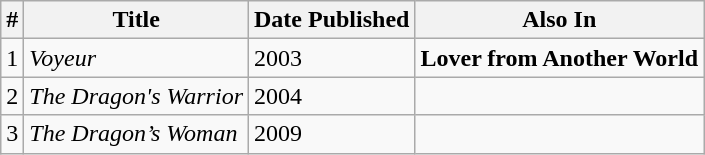<table class="wikitable">
<tr>
<th>#</th>
<th>Title</th>
<th>Date Published</th>
<th>Also In</th>
</tr>
<tr>
<td>1</td>
<td><em>Voyeur</em></td>
<td>2003</td>
<td><strong>Lover from Another World</strong></td>
</tr>
<tr>
<td>2</td>
<td><em>The Dragon's Warrior</em></td>
<td>2004</td>
<td></td>
</tr>
<tr>
<td>3</td>
<td><em>The Dragon’s Woman</em></td>
<td>2009</td>
<td></td>
</tr>
</table>
